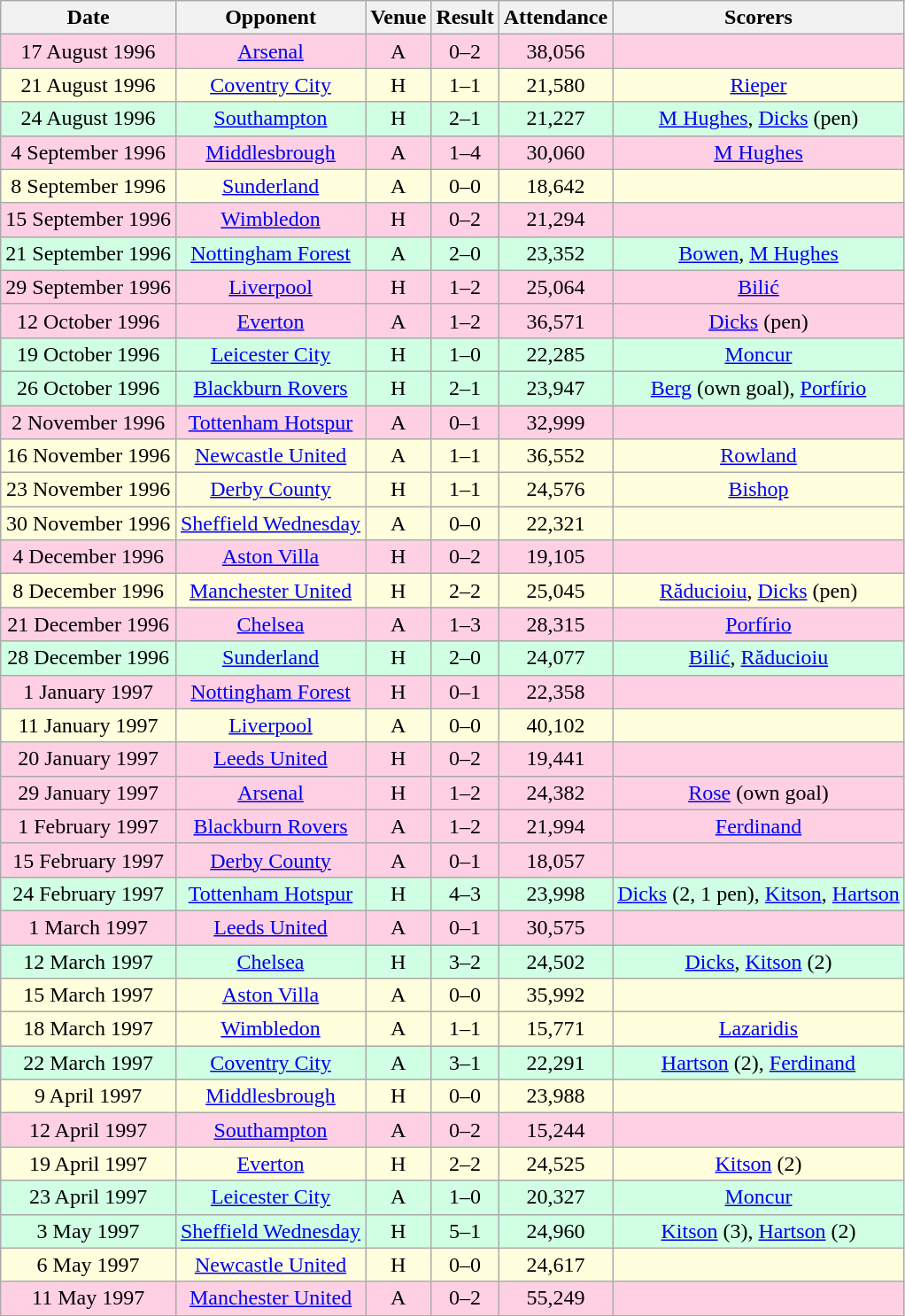<table class="wikitable sortable" style="font-size:100%; text-align:center">
<tr>
<th>Date</th>
<th>Opponent</th>
<th>Venue</th>
<th>Result</th>
<th>Attendance</th>
<th>Scorers</th>
</tr>
<tr style="background-color: #ffd0e3;">
<td>17 August 1996</td>
<td><a href='#'>Arsenal</a></td>
<td>A</td>
<td>0–2</td>
<td>38,056</td>
<td></td>
</tr>
<tr style="background-color: #ffffdd;">
<td>21 August 1996</td>
<td><a href='#'>Coventry City</a></td>
<td>H</td>
<td>1–1</td>
<td>21,580</td>
<td><a href='#'>Rieper</a></td>
</tr>
<tr style="background-color: #d0ffe3;">
<td>24 August 1996</td>
<td><a href='#'>Southampton</a></td>
<td>H</td>
<td>2–1</td>
<td>21,227</td>
<td><a href='#'>M Hughes</a>, <a href='#'>Dicks</a> (pen)</td>
</tr>
<tr style="background-color: #ffd0e3;">
<td>4 September 1996</td>
<td><a href='#'>Middlesbrough</a></td>
<td>A</td>
<td>1–4</td>
<td>30,060</td>
<td><a href='#'>M Hughes</a></td>
</tr>
<tr style="background-color: #ffffdd;">
<td>8 September 1996</td>
<td><a href='#'>Sunderland</a></td>
<td>A</td>
<td>0–0</td>
<td>18,642</td>
<td></td>
</tr>
<tr style="background-color: #ffd0e3;">
<td>15 September 1996</td>
<td><a href='#'>Wimbledon</a></td>
<td>H</td>
<td>0–2</td>
<td>21,294</td>
<td></td>
</tr>
<tr style="background-color: #d0ffe3;">
<td>21 September 1996</td>
<td><a href='#'>Nottingham Forest</a></td>
<td>A</td>
<td>2–0</td>
<td>23,352</td>
<td><a href='#'>Bowen</a>, <a href='#'>M Hughes</a></td>
</tr>
<tr style="background-color: #ffd0e3;">
<td>29 September 1996</td>
<td><a href='#'>Liverpool</a></td>
<td>H</td>
<td>1–2</td>
<td>25,064</td>
<td><a href='#'>Bilić</a></td>
</tr>
<tr style="background-color: #ffd0e3;">
<td>12 October 1996</td>
<td><a href='#'>Everton</a></td>
<td>A</td>
<td>1–2</td>
<td>36,571</td>
<td><a href='#'>Dicks</a> (pen)</td>
</tr>
<tr style="background-color: #d0ffe3;">
<td>19 October 1996</td>
<td><a href='#'>Leicester City</a></td>
<td>H</td>
<td>1–0</td>
<td>22,285</td>
<td><a href='#'>Moncur</a></td>
</tr>
<tr style="background-color: #d0ffe3;">
<td>26 October 1996</td>
<td><a href='#'>Blackburn Rovers</a></td>
<td>H</td>
<td>2–1</td>
<td>23,947</td>
<td><a href='#'>Berg</a> (own goal), <a href='#'>Porfírio</a></td>
</tr>
<tr style="background-color: #ffd0e3;">
<td>2 November 1996</td>
<td><a href='#'>Tottenham Hotspur</a></td>
<td>A</td>
<td>0–1</td>
<td>32,999</td>
<td></td>
</tr>
<tr style="background-color: #ffffdd;">
<td>16 November 1996</td>
<td><a href='#'>Newcastle United</a></td>
<td>A</td>
<td>1–1</td>
<td>36,552</td>
<td><a href='#'>Rowland</a></td>
</tr>
<tr style="background-color: #ffffdd;">
<td>23 November 1996</td>
<td><a href='#'>Derby County</a></td>
<td>H</td>
<td>1–1</td>
<td>24,576</td>
<td><a href='#'>Bishop</a></td>
</tr>
<tr style="background-color: #ffffdd;">
<td>30 November 1996</td>
<td><a href='#'>Sheffield Wednesday</a></td>
<td>A</td>
<td>0–0</td>
<td>22,321</td>
<td></td>
</tr>
<tr style="background-color: #ffd0e3;">
<td>4 December 1996</td>
<td><a href='#'>Aston Villa</a></td>
<td>H</td>
<td>0–2</td>
<td>19,105</td>
<td></td>
</tr>
<tr style="background-color: #ffffdd;">
<td>8 December 1996</td>
<td><a href='#'>Manchester United</a></td>
<td>H</td>
<td>2–2</td>
<td>25,045</td>
<td><a href='#'>Răducioiu</a>, <a href='#'>Dicks</a> (pen)</td>
</tr>
<tr style="background-color: #ffd0e3;">
<td>21 December 1996</td>
<td><a href='#'>Chelsea</a></td>
<td>A</td>
<td>1–3</td>
<td>28,315</td>
<td><a href='#'>Porfírio</a></td>
</tr>
<tr style="background-color: #d0ffe3;">
<td>28 December 1996</td>
<td><a href='#'>Sunderland</a></td>
<td>H</td>
<td>2–0</td>
<td>24,077</td>
<td><a href='#'>Bilić</a>, <a href='#'>Răducioiu</a></td>
</tr>
<tr style="background-color: #ffd0e3;">
<td>1 January 1997</td>
<td><a href='#'>Nottingham Forest</a></td>
<td>H</td>
<td>0–1</td>
<td>22,358</td>
<td></td>
</tr>
<tr style="background-color: #ffffdd;">
<td>11 January 1997</td>
<td><a href='#'>Liverpool</a></td>
<td>A</td>
<td>0–0</td>
<td>40,102</td>
<td></td>
</tr>
<tr style="background-color: #ffd0e3;">
<td>20 January 1997</td>
<td><a href='#'>Leeds United</a></td>
<td>H</td>
<td>0–2</td>
<td>19,441</td>
<td></td>
</tr>
<tr style="background-color: #ffd0e3;">
<td>29 January 1997</td>
<td><a href='#'>Arsenal</a></td>
<td>H</td>
<td>1–2</td>
<td>24,382</td>
<td><a href='#'>Rose</a> (own goal)</td>
</tr>
<tr style="background-color: #ffd0e3;">
<td>1 February 1997</td>
<td><a href='#'>Blackburn Rovers</a></td>
<td>A</td>
<td>1–2</td>
<td>21,994</td>
<td><a href='#'>Ferdinand</a></td>
</tr>
<tr style="background-color: #ffd0e3;">
<td>15 February 1997</td>
<td><a href='#'>Derby County</a></td>
<td>A</td>
<td>0–1</td>
<td>18,057</td>
<td></td>
</tr>
<tr style="background-color: #d0ffe3;">
<td>24 February 1997</td>
<td><a href='#'>Tottenham Hotspur</a></td>
<td>H</td>
<td>4–3</td>
<td>23,998</td>
<td><a href='#'>Dicks</a> (2, 1 pen), <a href='#'>Kitson</a>, <a href='#'>Hartson</a></td>
</tr>
<tr style="background-color: #ffd0e3;">
<td>1 March 1997</td>
<td><a href='#'>Leeds United</a></td>
<td>A</td>
<td>0–1</td>
<td>30,575</td>
<td></td>
</tr>
<tr style="background-color: #d0ffe3;">
<td>12 March 1997</td>
<td><a href='#'>Chelsea</a></td>
<td>H</td>
<td>3–2</td>
<td>24,502</td>
<td><a href='#'>Dicks</a>, <a href='#'>Kitson</a> (2)</td>
</tr>
<tr style="background-color: #ffffdd;">
<td>15 March 1997</td>
<td><a href='#'>Aston Villa</a></td>
<td>A</td>
<td>0–0</td>
<td>35,992</td>
<td></td>
</tr>
<tr style="background-color: #ffffdd;">
<td>18 March 1997</td>
<td><a href='#'>Wimbledon</a></td>
<td>A</td>
<td>1–1</td>
<td>15,771</td>
<td><a href='#'>Lazaridis</a></td>
</tr>
<tr style="background-color: #d0ffe3;">
<td>22 March 1997</td>
<td><a href='#'>Coventry City</a></td>
<td>A</td>
<td>3–1</td>
<td>22,291</td>
<td><a href='#'>Hartson</a> (2), <a href='#'>Ferdinand</a></td>
</tr>
<tr style="background-color: #ffffdd;">
<td>9 April 1997</td>
<td><a href='#'>Middlesbrough</a></td>
<td>H</td>
<td>0–0</td>
<td>23,988</td>
<td></td>
</tr>
<tr style="background-color: #ffd0e3;">
<td>12 April 1997</td>
<td><a href='#'>Southampton</a></td>
<td>A</td>
<td>0–2</td>
<td>15,244</td>
<td></td>
</tr>
<tr style="background-color: #ffffdd;">
<td>19 April 1997</td>
<td><a href='#'>Everton</a></td>
<td>H</td>
<td>2–2</td>
<td>24,525</td>
<td><a href='#'>Kitson</a> (2)</td>
</tr>
<tr style="background-color: #d0ffe3;">
<td>23 April 1997</td>
<td><a href='#'>Leicester City</a></td>
<td>A</td>
<td>1–0</td>
<td>20,327</td>
<td><a href='#'>Moncur</a></td>
</tr>
<tr style="background-color: #d0ffe3;">
<td>3 May 1997</td>
<td><a href='#'>Sheffield Wednesday</a></td>
<td>H</td>
<td>5–1</td>
<td>24,960</td>
<td><a href='#'>Kitson</a> (3), <a href='#'>Hartson</a> (2)</td>
</tr>
<tr style="background-color: #ffffdd;">
<td>6 May 1997</td>
<td><a href='#'>Newcastle United</a></td>
<td>H</td>
<td>0–0</td>
<td>24,617</td>
<td></td>
</tr>
<tr style="background-color: #ffd0e3;">
<td>11 May 1997</td>
<td><a href='#'>Manchester United</a></td>
<td>A</td>
<td>0–2</td>
<td>55,249</td>
<td></td>
</tr>
</table>
